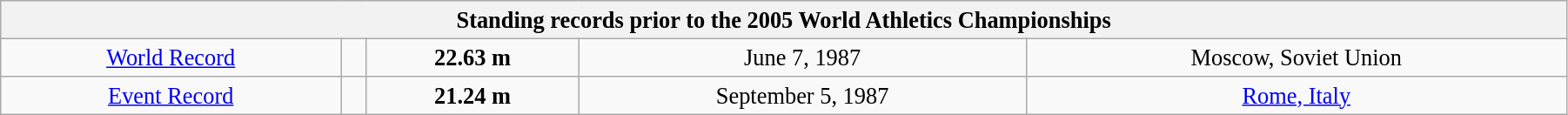<table class="wikitable" style=" text-align:center; font-size:110%;" width="95%">
<tr>
<th colspan="5">Standing records prior to the 2005 World Athletics Championships</th>
</tr>
<tr>
<td><a href='#'>World Record</a></td>
<td></td>
<td><strong>22.63 m</strong></td>
<td>June 7, 1987</td>
<td> Moscow, Soviet Union</td>
</tr>
<tr>
<td><a href='#'>Event Record</a></td>
<td></td>
<td><strong>21.24 m</strong></td>
<td>September 5, 1987</td>
<td> <a href='#'>Rome, Italy</a></td>
</tr>
</table>
